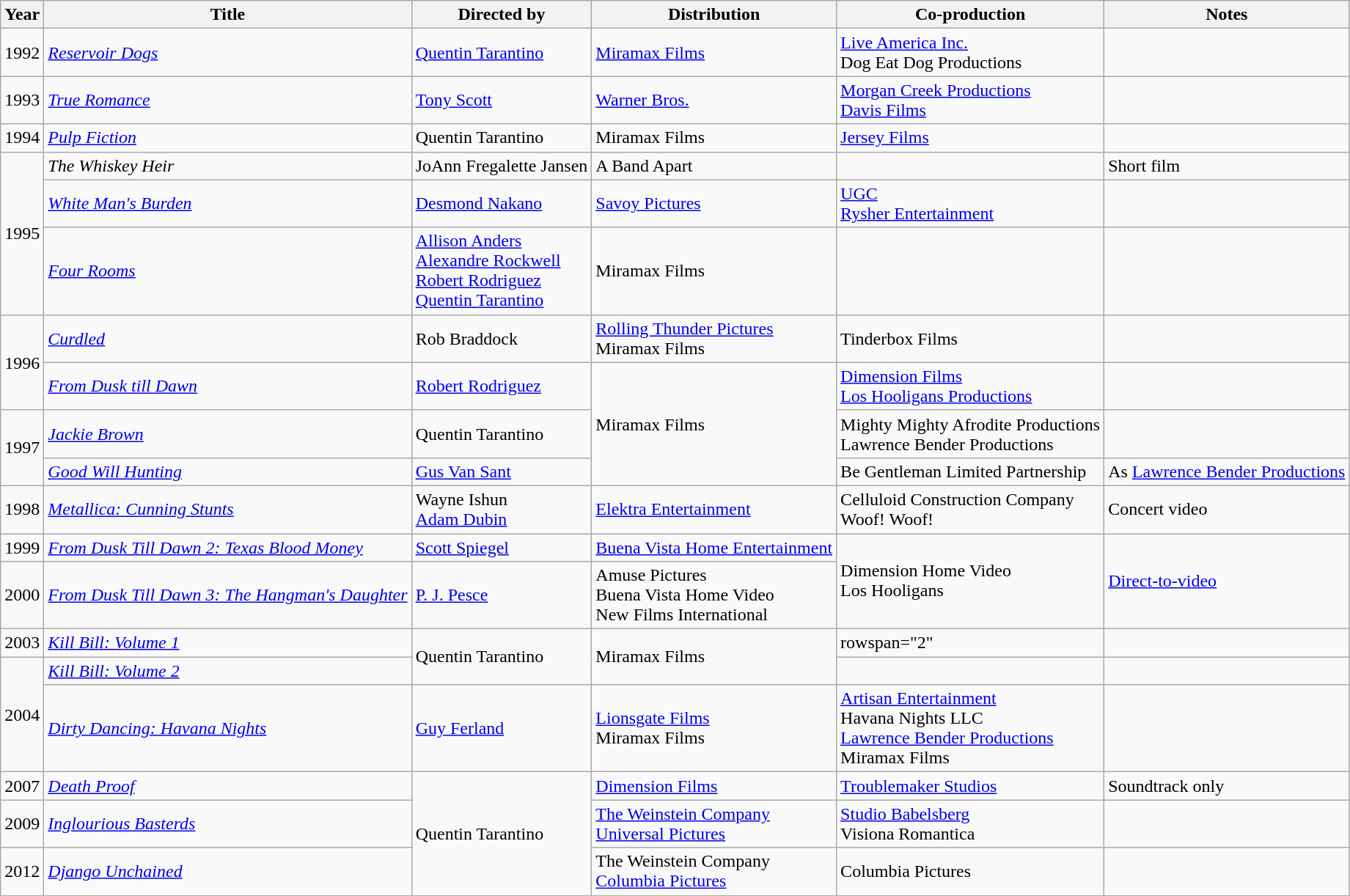<table class="wikitable sortable">
<tr>
<th>Year</th>
<th>Title</th>
<th>Directed by</th>
<th>Distribution</th>
<th>Co-production</th>
<th>Notes</th>
</tr>
<tr>
<td>1992</td>
<td><em><a href='#'>Reservoir Dogs</a></em></td>
<td><a href='#'>Quentin Tarantino</a></td>
<td><a href='#'>Miramax Films</a></td>
<td><a href='#'>Live America Inc.</a><br>Dog Eat Dog Productions</td>
<td></td>
</tr>
<tr>
<td>1993</td>
<td><em><a href='#'>True Romance</a></em></td>
<td><a href='#'>Tony Scott</a></td>
<td><a href='#'>Warner Bros.</a></td>
<td><a href='#'>Morgan Creek Productions</a><br><a href='#'>Davis Films</a></td>
<td></td>
</tr>
<tr>
<td>1994</td>
<td><em><a href='#'>Pulp Fiction</a></em></td>
<td>Quentin Tarantino</td>
<td>Miramax Films</td>
<td><a href='#'>Jersey Films</a></td>
<td></td>
</tr>
<tr>
<td rowspan="3">1995</td>
<td><em>The Whiskey Heir</em></td>
<td>JoAnn Fregalette Jansen</td>
<td>A Band Apart</td>
<td></td>
<td>Short film</td>
</tr>
<tr>
<td><em><a href='#'>White Man's Burden</a></em></td>
<td><a href='#'>Desmond Nakano</a></td>
<td><a href='#'>Savoy Pictures</a></td>
<td><a href='#'>UGC</a><br><a href='#'>Rysher Entertainment</a></td>
<td></td>
</tr>
<tr>
<td><em><a href='#'>Four Rooms</a></em></td>
<td><a href='#'>Allison Anders</a><br><a href='#'>Alexandre Rockwell</a><br><a href='#'>Robert Rodriguez</a><br><a href='#'>Quentin Tarantino</a></td>
<td>Miramax Films</td>
<td></td>
<td></td>
</tr>
<tr>
<td rowspan="2">1996</td>
<td><em><a href='#'>Curdled</a></em></td>
<td>Rob Braddock</td>
<td><a href='#'>Rolling Thunder Pictures</a><br>Miramax Films</td>
<td>Tinderbox Films</td>
<td></td>
</tr>
<tr>
<td><em><a href='#'>From Dusk till Dawn</a></em></td>
<td><a href='#'>Robert Rodriguez</a></td>
<td rowspan="3">Miramax Films</td>
<td><a href='#'>Dimension Films</a><br><a href='#'>Los Hooligans Productions</a></td>
<td></td>
</tr>
<tr>
<td rowspan="2">1997</td>
<td><em><a href='#'>Jackie Brown</a></em></td>
<td>Quentin Tarantino</td>
<td>Mighty Mighty Afrodite Productions<br>Lawrence Bender Productions</td>
<td></td>
</tr>
<tr>
<td><em><a href='#'>Good Will Hunting</a></em></td>
<td><a href='#'>Gus Van Sant</a></td>
<td>Be Gentleman Limited Partnership</td>
<td>As <a href='#'>Lawrence Bender Productions</a></td>
</tr>
<tr>
<td>1998</td>
<td><em><a href='#'>Metallica: Cunning Stunts</a></em></td>
<td>Wayne Ishun<br><a href='#'>Adam Dubin</a></td>
<td><a href='#'>Elektra Entertainment</a></td>
<td>Celluloid Construction Company<br>Woof! Woof!</td>
<td>Concert video</td>
</tr>
<tr>
<td>1999</td>
<td><em><a href='#'>From Dusk Till Dawn 2: Texas Blood Money</a></em></td>
<td><a href='#'>Scott Spiegel</a></td>
<td><a href='#'>Buena Vista Home Entertainment</a></td>
<td rowspan="2">Dimension Home Video<br>Los Hooligans</td>
<td rowspan="2"><a href='#'>Direct-to-video</a></td>
</tr>
<tr>
<td>2000</td>
<td><em><a href='#'>From Dusk Till Dawn 3: The Hangman's Daughter</a></em></td>
<td><a href='#'>P. J. Pesce</a></td>
<td>Amuse Pictures<br>Buena Vista Home Video<br>New Films International</td>
</tr>
<tr>
<td>2003</td>
<td><em><a href='#'>Kill Bill: Volume 1</a></em></td>
<td rowspan="2">Quentin Tarantino</td>
<td rowspan="2">Miramax Films</td>
<td>rowspan="2" </td>
<td></td>
</tr>
<tr>
<td rowspan="2">2004</td>
<td><em><a href='#'>Kill Bill: Volume 2</a></em></td>
<td></td>
</tr>
<tr>
<td><em><a href='#'>Dirty Dancing: Havana Nights</a></em></td>
<td><a href='#'>Guy Ferland</a></td>
<td><a href='#'>Lionsgate Films</a><br>Miramax Films</td>
<td><a href='#'>Artisan Entertainment</a><br>Havana Nights LLC<br><a href='#'>Lawrence Bender Productions</a><br>Miramax Films</td>
<td></td>
</tr>
<tr>
<td>2007</td>
<td><em><a href='#'>Death Proof</a></em></td>
<td rowspan="3">Quentin Tarantino</td>
<td><a href='#'>Dimension Films</a></td>
<td><a href='#'>Troublemaker Studios</a></td>
<td>Soundtrack only</td>
</tr>
<tr>
<td>2009</td>
<td><em><a href='#'>Inglourious Basterds</a></em></td>
<td><a href='#'>The Weinstein Company</a><br><a href='#'>Universal Pictures</a></td>
<td><a href='#'>Studio Babelsberg</a><br>Visiona Romantica</td>
<td></td>
</tr>
<tr>
<td>2012</td>
<td><em><a href='#'>Django Unchained</a></em></td>
<td>The Weinstein Company<br><a href='#'>Columbia Pictures</a></td>
<td>Columbia Pictures</td>
<td></td>
</tr>
</table>
